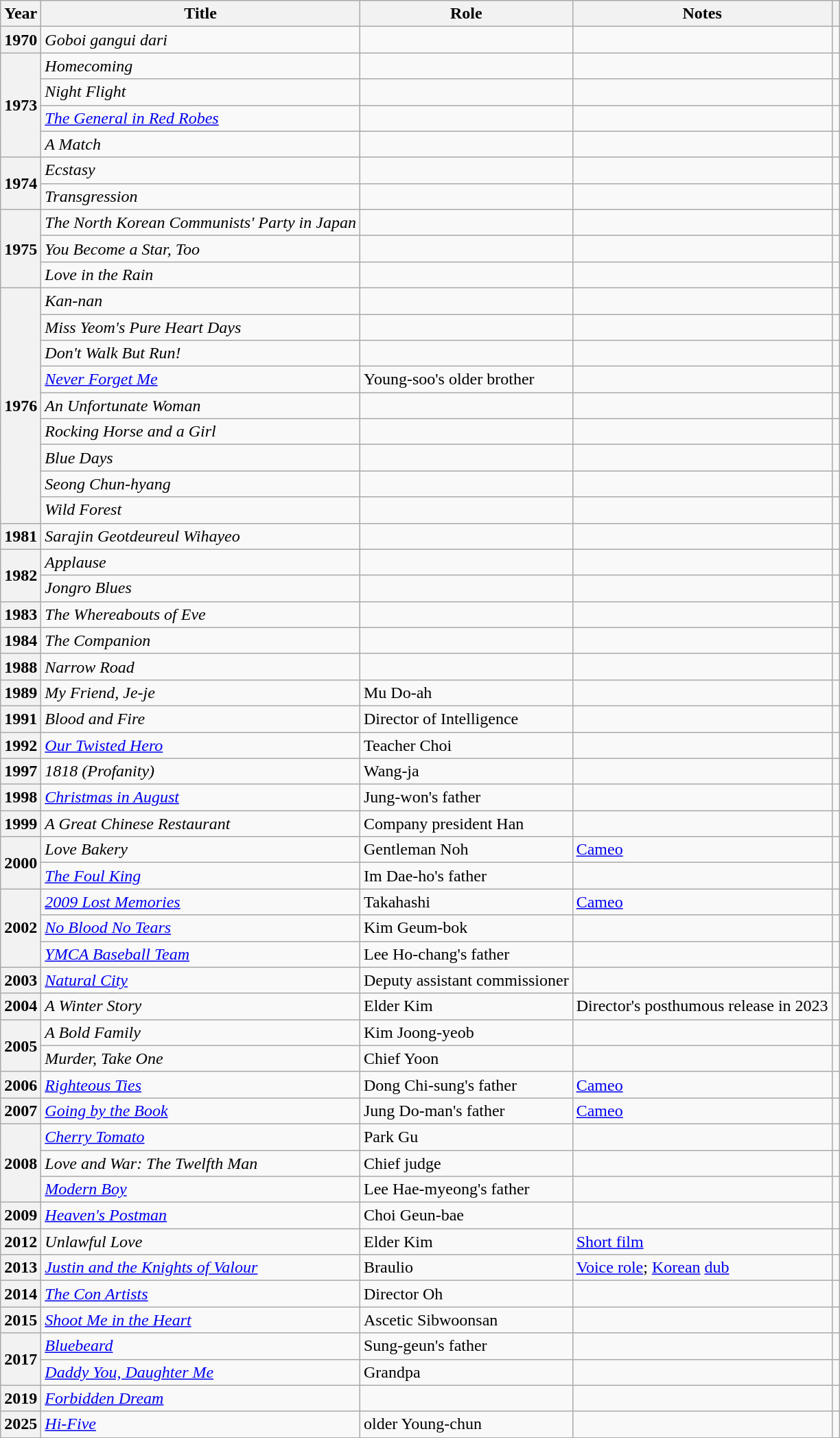<table class="wikitable plainrowheaders sortable">
<tr>
<th scope="col">Year</th>
<th scope="col">Title</th>
<th scope="col">Role</th>
<th scope="col" class="unsortable">Notes</th>
<th scope="col" class="unsortable"></th>
</tr>
<tr>
<th scope="row">1970</th>
<td><em>Goboi gangui dari</em> </td>
<td></td>
<td></td>
<td></td>
</tr>
<tr>
<th scope="row" rowspan=4>1973</th>
<td><em>Homecoming</em></td>
<td></td>
<td></td>
<td></td>
</tr>
<tr>
<td><em>Night Flight</em></td>
<td></td>
<td></td>
<td></td>
</tr>
<tr>
<td><em><a href='#'>The General in Red Robes</a></em></td>
<td></td>
<td></td>
<td></td>
</tr>
<tr>
<td><em>A Match</em></td>
<td></td>
<td></td>
<td></td>
</tr>
<tr>
<th scope="row" rowspan=2>1974</th>
<td><em>Ecstasy</em></td>
<td></td>
<td></td>
<td></td>
</tr>
<tr>
<td><em>Transgression</em></td>
<td></td>
<td></td>
<td></td>
</tr>
<tr>
<th scope="row" rowspan=3>1975</th>
<td><em>The North Korean Communists' Party in Japan</em></td>
<td></td>
<td></td>
<td></td>
</tr>
<tr>
<td><em>You Become a Star, Too</em></td>
<td></td>
<td></td>
<td></td>
</tr>
<tr>
<td><em>Love in the Rain</em></td>
<td></td>
<td></td>
<td></td>
</tr>
<tr>
<th scope="row" rowspan=9>1976</th>
<td><em>Kan-nan</em></td>
<td></td>
<td></td>
<td></td>
</tr>
<tr>
<td><em>Miss Yeom's Pure Heart Days</em></td>
<td></td>
<td></td>
<td></td>
</tr>
<tr>
<td><em>Don't Walk But Run!</em></td>
<td></td>
<td></td>
<td></td>
</tr>
<tr>
<td><em><a href='#'>Never Forget Me</a></em></td>
<td>Young-soo's older brother</td>
<td></td>
<td></td>
</tr>
<tr>
<td><em>An Unfortunate Woman</em></td>
<td></td>
<td></td>
<td></td>
</tr>
<tr>
<td><em>Rocking Horse and a Girl</em></td>
<td></td>
<td></td>
<td></td>
</tr>
<tr>
<td><em>Blue Days</em></td>
<td></td>
<td></td>
<td></td>
</tr>
<tr>
<td><em>Seong Chun-hyang</em></td>
<td></td>
<td></td>
<td></td>
</tr>
<tr>
<td><em>Wild Forest</em></td>
<td></td>
<td></td>
<td></td>
</tr>
<tr>
<th scope="row">1981</th>
<td><em>Sarajin Geotdeureul Wihayeo</em> </td>
<td></td>
<td></td>
<td></td>
</tr>
<tr>
<th scope="row" rowspan=2>1982</th>
<td><em>Applause</em></td>
<td></td>
<td></td>
<td></td>
</tr>
<tr>
<td><em>Jongro Blues</em></td>
<td></td>
<td></td>
<td></td>
</tr>
<tr>
<th scope="row">1983</th>
<td><em>The Whereabouts of Eve</em></td>
<td></td>
<td></td>
<td></td>
</tr>
<tr>
<th scope="row">1984</th>
<td><em>The Companion</em></td>
<td></td>
<td></td>
<td></td>
</tr>
<tr>
<th scope="row">1988</th>
<td><em>Narrow Road</em></td>
<td></td>
<td></td>
<td></td>
</tr>
<tr>
<th scope="row">1989</th>
<td><em>My Friend, Je-je</em></td>
<td>Mu Do-ah</td>
<td></td>
<td></td>
</tr>
<tr>
<th scope="row">1991</th>
<td><em>Blood and Fire</em></td>
<td>Director of Intelligence </td>
<td></td>
<td></td>
</tr>
<tr>
<th scope="row">1992</th>
<td><em><a href='#'>Our Twisted Hero</a></em></td>
<td>Teacher Choi</td>
<td></td>
<td></td>
</tr>
<tr>
<th scope="row">1997</th>
<td><em>1818 (Profanity)</em></td>
<td>Wang-ja</td>
<td></td>
<td></td>
</tr>
<tr>
<th scope="row">1998</th>
<td><em><a href='#'>Christmas in August</a></em></td>
<td>Jung-won's father</td>
<td></td>
<td></td>
</tr>
<tr>
<th scope="row">1999</th>
<td><em>A Great Chinese Restaurant</em> </td>
<td>Company president Han</td>
<td></td>
<td></td>
</tr>
<tr>
<th scope="row" rowspan=2>2000</th>
<td><em>Love Bakery</em></td>
<td>Gentleman Noh</td>
<td><a href='#'>Cameo</a></td>
<td></td>
</tr>
<tr>
<td><em><a href='#'>The Foul King</a></em></td>
<td>Im Dae-ho's father</td>
<td></td>
<td></td>
</tr>
<tr>
<th scope="row" rowspan=3>2002</th>
<td><em><a href='#'>2009 Lost Memories</a></em></td>
<td>Takahashi</td>
<td><a href='#'>Cameo</a></td>
<td></td>
</tr>
<tr>
<td><em><a href='#'>No Blood No Tears</a></em></td>
<td>Kim Geum-bok</td>
<td></td>
<td></td>
</tr>
<tr>
<td><em><a href='#'>YMCA Baseball Team</a></em></td>
<td>Lee Ho-chang's father</td>
<td></td>
<td style="text-align:center"></td>
</tr>
<tr>
<th scope="row">2003</th>
<td><em><a href='#'>Natural City</a></em></td>
<td>Deputy assistant commissioner</td>
<td></td>
<td></td>
</tr>
<tr>
<th scope="row">2004</th>
<td><em>A Winter Story</em></td>
<td>Elder Kim</td>
<td>Director's posthumous release in 2023</td>
<td style="text-align:center"></td>
</tr>
<tr>
<th scope="row" rowspan=2>2005</th>
<td><em>A Bold Family</em></td>
<td>Kim Joong-yeob</td>
<td></td>
<td></td>
</tr>
<tr>
<td><em>Murder, Take One</em></td>
<td>Chief Yoon</td>
<td></td>
<td style="text-align:center"></td>
</tr>
<tr>
<th scope="row">2006</th>
<td><em><a href='#'>Righteous Ties</a></em></td>
<td>Dong Chi-sung's father</td>
<td><a href='#'>Cameo</a></td>
<td></td>
</tr>
<tr>
<th scope="row">2007</th>
<td><em><a href='#'>Going by the Book</a></em></td>
<td>Jung Do-man's father</td>
<td><a href='#'>Cameo</a></td>
<td></td>
</tr>
<tr>
<th scope="row" rowspan=3>2008</th>
<td><em><a href='#'>Cherry Tomato</a></em></td>
<td>Park Gu</td>
<td></td>
<td style="text-align:center"></td>
</tr>
<tr>
<td><em>Love and War: The Twelfth Man</em></td>
<td>Chief judge</td>
<td></td>
<td></td>
</tr>
<tr>
<td><em><a href='#'>Modern Boy</a></em></td>
<td>Lee Hae-myeong's father</td>
<td></td>
<td></td>
</tr>
<tr>
<th scope="row">2009</th>
<td><em><a href='#'>Heaven's Postman</a></em></td>
<td>Choi Geun-bae</td>
<td></td>
<td></td>
</tr>
<tr>
<th scope="row">2012</th>
<td><em>Unlawful Love</em></td>
<td>Elder Kim</td>
<td><a href='#'>Short film</a></td>
<td></td>
</tr>
<tr>
<th scope="row">2013</th>
<td><em><a href='#'>Justin and the Knights of Valour</a></em></td>
<td>Braulio</td>
<td><a href='#'>Voice role</a>; <a href='#'>Korean</a> <a href='#'>dub</a></td>
<td style="text-align:center"></td>
</tr>
<tr>
<th scope="row">2014</th>
<td><em><a href='#'>The Con Artists</a></em></td>
<td>Director Oh</td>
<td></td>
<td></td>
</tr>
<tr>
<th scope="row">2015</th>
<td><em><a href='#'>Shoot Me in the Heart</a></em></td>
<td>Ascetic Sibwoonsan</td>
<td></td>
<td></td>
</tr>
<tr>
<th scope="row" rowspan=2>2017</th>
<td><em><a href='#'>Bluebeard</a></em></td>
<td>Sung-geun's father</td>
<td></td>
<td></td>
</tr>
<tr>
<td><em><a href='#'>Daddy You, Daughter Me</a></em></td>
<td>Grandpa</td>
<td></td>
<td></td>
</tr>
<tr>
<th scope="row">2019</th>
<td><em><a href='#'>Forbidden Dream</a></em></td>
<td></td>
<td></td>
<td></td>
</tr>
<tr>
<th scope="row">2025</th>
<td><em><a href='#'>Hi-Five</a></em></td>
<td>older Young-chun</td>
<td></td>
<td></td>
</tr>
</table>
